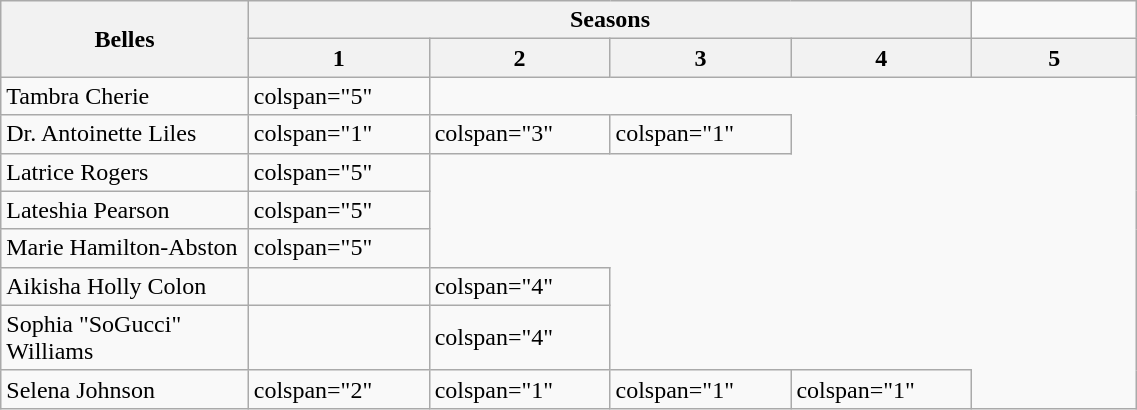<table class="wikitable plainrowheaders" width="60%">
<tr>
<th rowspan="2" style="width:15%">Belles</th>
<th colspan="4">Seasons</th>
</tr>
<tr>
<th style="width:10%">1</th>
<th style="width:10%">2</th>
<th style="width:10%">3</th>
<th style="width:10%">4</th>
<th style="width:10%">5</th>
</tr>
<tr>
<td>Tambra Cherie</td>
<td>colspan="5" </td>
</tr>
<tr>
<td>Dr. Antoinette Liles</td>
<td>colspan="1" </td>
<td>colspan="3" </td>
<td>colspan="1" </td>
</tr>
<tr>
<td>Latrice Rogers</td>
<td>colspan="5" </td>
</tr>
<tr>
<td>Lateshia Pearson</td>
<td>colspan="5" </td>
</tr>
<tr>
<td>Marie Hamilton-Abston</td>
<td>colspan="5" </td>
</tr>
<tr>
<td>Aikisha Holly Colon</td>
<td></td>
<td>colspan="4" </td>
</tr>
<tr>
<td>Sophia "SoGucci" Williams</td>
<td></td>
<td>colspan="4" </td>
</tr>
<tr>
<td>Selena Johnson</td>
<td>colspan="2" </td>
<td>colspan="1" </td>
<td>colspan="1" </td>
<td>colspan="1" </td>
</tr>
</table>
